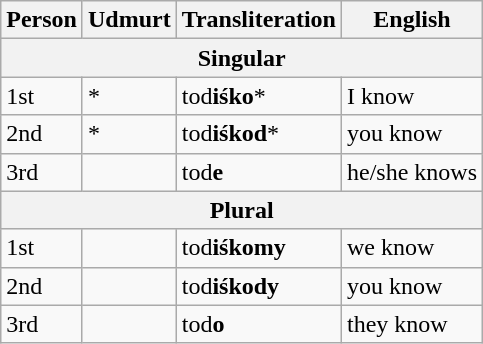<table class="wikitable">
<tr>
<th>Person</th>
<th>Udmurt</th>
<th>Transliteration</th>
<th>English</th>
</tr>
<tr>
<th colspan="4">Singular</th>
</tr>
<tr>
<td>1st</td>
<td>*</td>
<td>tod<strong>iśko</strong>*</td>
<td>I know</td>
</tr>
<tr>
<td>2nd</td>
<td>*</td>
<td>tod<strong>iśkod</strong>*</td>
<td>you know</td>
</tr>
<tr>
<td>3rd</td>
<td></td>
<td>tod<strong>e</strong></td>
<td>he/she knows</td>
</tr>
<tr>
<th colspan="4">Plural</th>
</tr>
<tr>
<td>1st</td>
<td></td>
<td>tod<strong>iśkomy</strong></td>
<td>we know</td>
</tr>
<tr>
<td>2nd</td>
<td></td>
<td>tod<strong>iśkody</strong></td>
<td>you know</td>
</tr>
<tr>
<td>3rd</td>
<td></td>
<td>tod<strong>o</strong></td>
<td>they know</td>
</tr>
</table>
